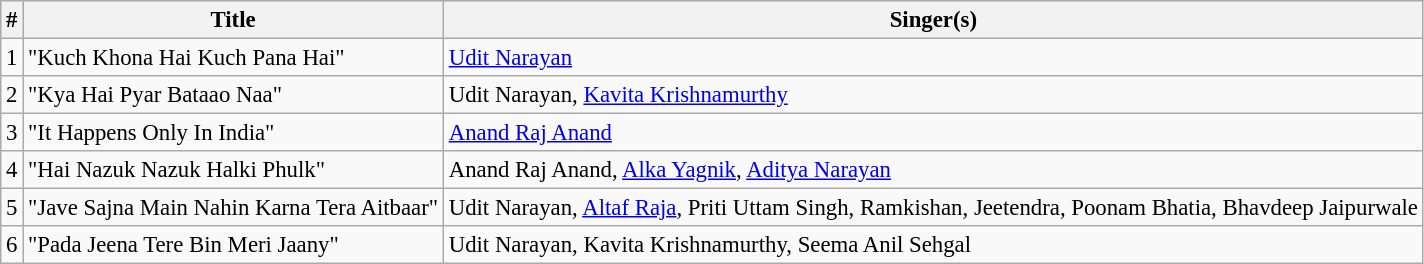<table class="wikitable" style="font-size:95%;">
<tr>
<th>#</th>
<th>Title</th>
<th>Singer(s)</th>
</tr>
<tr>
<td>1</td>
<td>"Kuch Khona Hai Kuch Pana Hai"</td>
<td><a href='#'>Udit Narayan</a></td>
</tr>
<tr>
<td>2</td>
<td>"Kya Hai Pyar Bataao Naa"</td>
<td>Udit Narayan, <a href='#'>Kavita Krishnamurthy</a></td>
</tr>
<tr>
<td>3</td>
<td>"It Happens Only In India"</td>
<td><a href='#'>Anand Raj Anand</a></td>
</tr>
<tr>
<td>4</td>
<td>"Hai Nazuk Nazuk Halki Phulk"</td>
<td>Anand Raj Anand, <a href='#'>Alka Yagnik</a>, <a href='#'>Aditya Narayan</a></td>
</tr>
<tr>
<td>5</td>
<td>"Jave Sajna Main Nahin Karna Tera Aitbaar"</td>
<td>Udit Narayan, <a href='#'>Altaf Raja</a>, Priti Uttam Singh, Ramkishan, Jeetendra, Poonam Bhatia, Bhavdeep Jaipurwale</td>
</tr>
<tr>
<td>6</td>
<td>"Pada Jeena Tere Bin Meri Jaany"</td>
<td>Udit Narayan, Kavita Krishnamurthy, Seema Anil Sehgal</td>
</tr>
</table>
